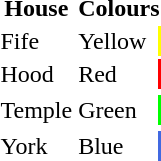<table style="float: left; border:1">
<tr>
<th rowspan="1">House</th>
<th rowspan="1" colspan="2">Colours</th>
</tr>
<tr>
<td>Fife</td>
<td>Yellow</td>
<td style="background: #FFFF00;"></td>
</tr>
<tr>
<td>Hood</td>
<td>Red</td>
<td style="background: #FF0000;"></td>
</tr>
<tr>
</tr>
<tr>
<td>Temple</td>
<td>Green</td>
<td style="background: #00FF00;"></td>
</tr>
<tr>
</tr>
<tr>
<td>York</td>
<td>Blue</td>
<td style="background: #4169E1;"></td>
</tr>
<tr>
</tr>
</table>
